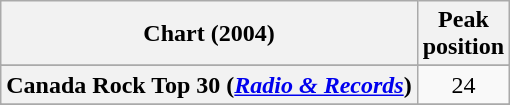<table class="wikitable sortable plainrowheaders" style="text-align:center">
<tr>
<th scope="col">Chart (2004)</th>
<th scope="col">Peak<br>position</th>
</tr>
<tr>
</tr>
<tr>
<th scope="row">Canada Rock Top 30 (<em><a href='#'>Radio & Records</a></em>)</th>
<td>24</td>
</tr>
<tr>
</tr>
<tr>
</tr>
<tr>
</tr>
<tr>
</tr>
<tr>
</tr>
</table>
